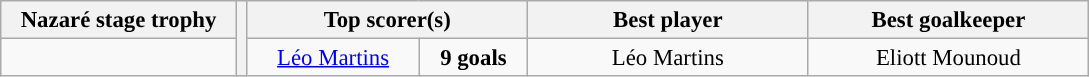<table class="wikitable" style="text-align: center; font-size: 95%;">
<tr>
<th width=150>Nazaré stage trophy</th>
<th rowspan=2></th>
<th width=180 colspan=2>Top scorer(s)</th>
<th width=180>Best player</th>
<th width=180>Best goalkeeper</th>
</tr>
<tr align=center style="background:">
<td style="text-align:center;"></td>
<td> <a href='#'>Léo Martins</a></td>
<td><strong>9 goals</strong></td>
<td> Léo Martins</td>
<td> Eliott Mounoud</td>
</tr>
</table>
